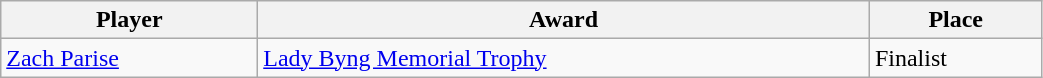<table class="wikitable" style="width:55%;">
<tr>
<th>Player</th>
<th>Award</th>
<th>Place</th>
</tr>
<tr>
<td><a href='#'>Zach Parise</a></td>
<td><a href='#'>Lady Byng Memorial Trophy</a></td>
<td>Finalist</td>
</tr>
</table>
